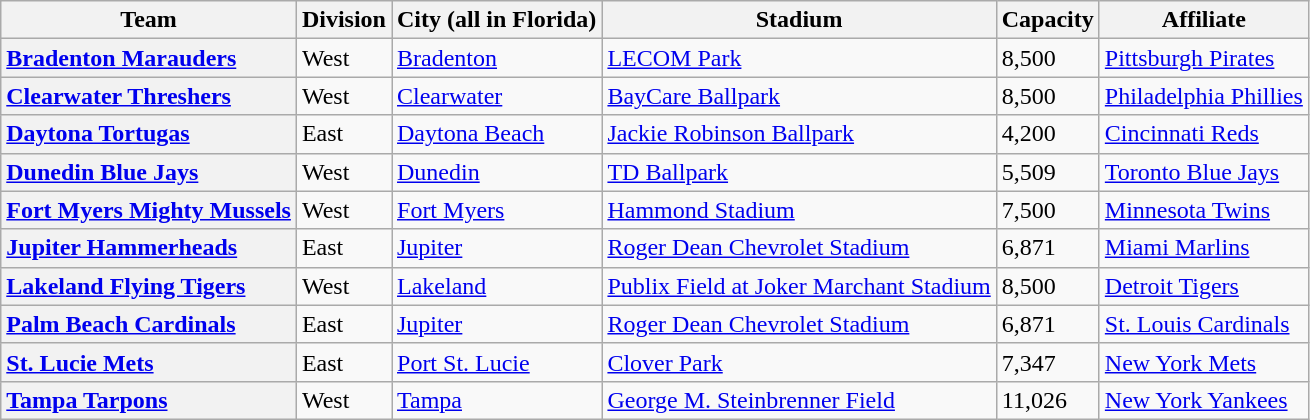<table class="wikitable sortable">
<tr>
<th scope="col">Team</th>
<th scope="col">Division</th>
<th scope="col">City (all in Florida)</th>
<th scope="col">Stadium</th>
<th scope="col">Capacity</th>
<th scope="col">Affiliate</th>
</tr>
<tr>
<th scope="row" style="text-align:left"><a href='#'>Bradenton Marauders</a></th>
<td>West</td>
<td><a href='#'>Bradenton</a></td>
<td><a href='#'>LECOM Park</a></td>
<td>8,500</td>
<td><a href='#'>Pittsburgh Pirates</a></td>
</tr>
<tr>
<th scope="row" style="text-align:left"><a href='#'>Clearwater Threshers</a></th>
<td>West</td>
<td><a href='#'>Clearwater</a></td>
<td><a href='#'>BayCare Ballpark</a></td>
<td>8,500</td>
<td><a href='#'>Philadelphia Phillies</a></td>
</tr>
<tr>
<th scope="row" style="text-align:left"><a href='#'>Daytona Tortugas</a></th>
<td>East</td>
<td><a href='#'>Daytona Beach</a></td>
<td><a href='#'>Jackie Robinson Ballpark</a></td>
<td>4,200</td>
<td><a href='#'>Cincinnati Reds</a></td>
</tr>
<tr>
<th scope="row" style="text-align:left"><a href='#'>Dunedin Blue Jays</a></th>
<td>West</td>
<td><a href='#'>Dunedin</a></td>
<td><a href='#'>TD Ballpark</a></td>
<td>5,509</td>
<td><a href='#'>Toronto Blue Jays</a></td>
</tr>
<tr>
<th scope="row" style="text-align:left"><a href='#'>Fort Myers Mighty Mussels</a></th>
<td>West</td>
<td><a href='#'>Fort Myers</a></td>
<td><a href='#'>Hammond Stadium</a></td>
<td>7,500</td>
<td><a href='#'>Minnesota Twins</a></td>
</tr>
<tr>
<th scope="row" style="text-align:left"><a href='#'>Jupiter Hammerheads</a></th>
<td>East</td>
<td><a href='#'>Jupiter</a></td>
<td><a href='#'>Roger Dean Chevrolet Stadium</a></td>
<td>6,871</td>
<td><a href='#'>Miami Marlins</a></td>
</tr>
<tr>
<th scope="row" style="text-align:left"><a href='#'>Lakeland Flying Tigers</a></th>
<td>West</td>
<td><a href='#'>Lakeland</a></td>
<td><a href='#'>Publix Field at Joker Marchant Stadium</a></td>
<td>8,500</td>
<td><a href='#'>Detroit Tigers</a></td>
</tr>
<tr>
<th scope="row" style="text-align:left"><a href='#'>Palm Beach Cardinals</a></th>
<td>East</td>
<td><a href='#'>Jupiter</a></td>
<td><a href='#'>Roger Dean Chevrolet Stadium</a></td>
<td>6,871</td>
<td><a href='#'>St. Louis Cardinals</a></td>
</tr>
<tr>
<th scope="row" style="text-align:left"><a href='#'>St. Lucie Mets</a></th>
<td>East</td>
<td><a href='#'>Port St. Lucie</a></td>
<td><a href='#'>Clover Park</a></td>
<td>7,347</td>
<td><a href='#'>New York Mets</a></td>
</tr>
<tr>
<th scope="row" style="text-align:left"><a href='#'>Tampa Tarpons</a></th>
<td>West</td>
<td><a href='#'>Tampa</a></td>
<td><a href='#'>George M. Steinbrenner Field</a></td>
<td>11,026</td>
<td><a href='#'>New York Yankees</a></td>
</tr>
</table>
